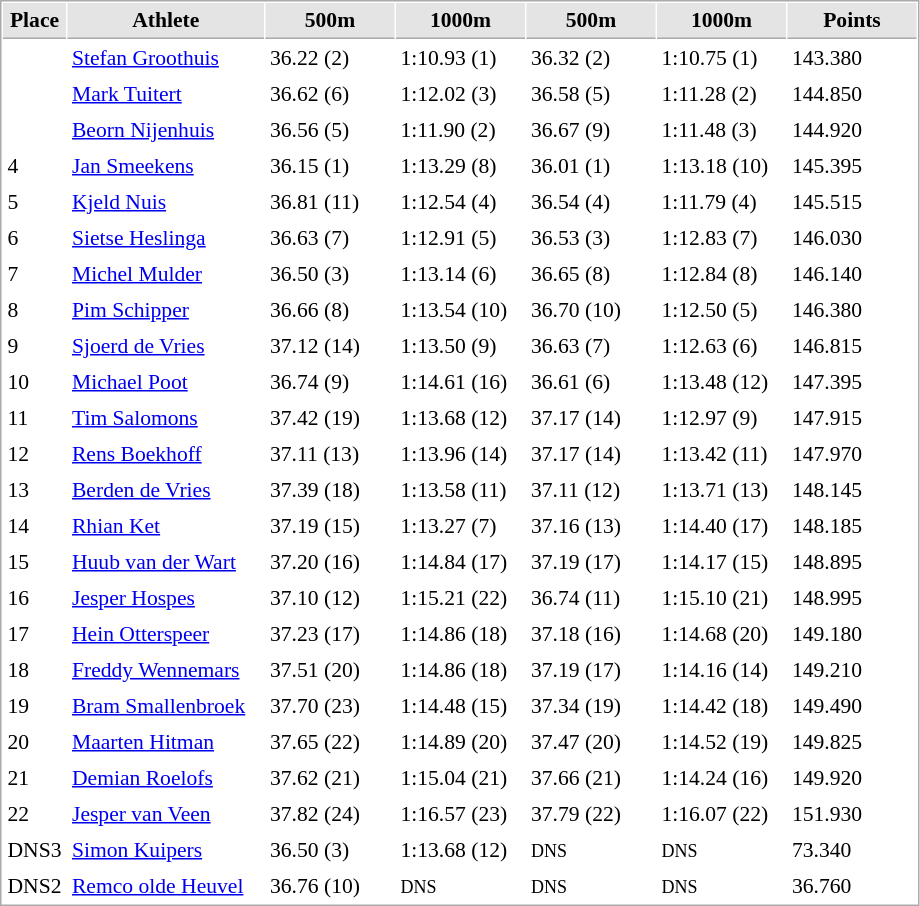<table cellspacing="1" cellpadding="3" style="border:1px solid #AAAAAA;font-size:90%">
<tr bgcolor="#E4E4E4">
<th style="border-bottom:1px solid #AAAAAA" width=15>Place</th>
<th style="border-bottom:1px solid #AAAAAA" width=125>Athlete</th>
<th style="border-bottom:1px solid #AAAAAA" width=80>500m</th>
<th style="border-bottom:1px solid #AAAAAA" width=80>1000m</th>
<th style="border-bottom:1px solid #AAAAAA" width=80>500m</th>
<th style="border-bottom:1px solid #AAAAAA" width=80>1000m</th>
<th style="border-bottom:1px solid #AAAAAA" width=80>Points</th>
</tr>
<tr>
<td></td>
<td align=left><a href='#'>Stefan Groothuis</a></td>
<td>36.22 (2)</td>
<td>1:10.93 (1)</td>
<td>36.32 (2)</td>
<td>1:10.75 (1)</td>
<td>143.380</td>
</tr>
<tr>
<td></td>
<td align=left><a href='#'>Mark Tuitert</a></td>
<td>36.62 (6)</td>
<td>1:12.02 (3)</td>
<td>36.58 (5)</td>
<td>1:11.28 (2)</td>
<td>144.850</td>
</tr>
<tr>
<td></td>
<td align=left><a href='#'>Beorn Nijenhuis</a></td>
<td>36.56 (5)</td>
<td>1:11.90 (2)</td>
<td>36.67 (9)</td>
<td>1:11.48 (3)</td>
<td>144.920</td>
</tr>
<tr>
<td>4</td>
<td align=left><a href='#'>Jan Smeekens</a></td>
<td>36.15 (1)</td>
<td>1:13.29 (8)</td>
<td>36.01 (1)</td>
<td>1:13.18 (10)</td>
<td>145.395</td>
</tr>
<tr>
<td>5</td>
<td align=left><a href='#'>Kjeld Nuis</a></td>
<td>36.81 (11)</td>
<td>1:12.54 (4)</td>
<td>36.54 (4)</td>
<td>1:11.79 (4)</td>
<td>145.515</td>
</tr>
<tr>
<td>6</td>
<td align=left><a href='#'>Sietse Heslinga</a></td>
<td>36.63 (7)</td>
<td>1:12.91 (5)</td>
<td>36.53 (3)</td>
<td>1:12.83 (7)</td>
<td>146.030</td>
</tr>
<tr>
<td>7</td>
<td align=left><a href='#'>Michel Mulder</a></td>
<td>36.50 (3)</td>
<td>1:13.14 (6)</td>
<td>36.65 (8)</td>
<td>1:12.84 (8)</td>
<td>146.140</td>
</tr>
<tr>
<td>8</td>
<td align=left><a href='#'>Pim Schipper</a></td>
<td>36.66 (8)</td>
<td>1:13.54 (10)</td>
<td>36.70 (10)</td>
<td>1:12.50 (5)</td>
<td>146.380</td>
</tr>
<tr>
<td>9</td>
<td align=left><a href='#'>Sjoerd de Vries</a></td>
<td>37.12 (14)</td>
<td>1:13.50 (9)</td>
<td>36.63 (7)</td>
<td>1:12.63 (6)</td>
<td>146.815</td>
</tr>
<tr>
<td>10</td>
<td align=left><a href='#'>Michael Poot</a></td>
<td>36.74 (9)</td>
<td>1:14.61 (16)</td>
<td>36.61 (6)</td>
<td>1:13.48 (12)</td>
<td>147.395</td>
</tr>
<tr>
<td>11</td>
<td align=left><a href='#'>Tim Salomons</a></td>
<td>37.42 (19)</td>
<td>1:13.68 (12)</td>
<td>37.17 (14)</td>
<td>1:12.97 (9)</td>
<td>147.915</td>
</tr>
<tr>
<td>12</td>
<td align=left><a href='#'>Rens Boekhoff</a></td>
<td>37.11 (13)</td>
<td>1:13.96 (14)</td>
<td>37.17 (14)</td>
<td>1:13.42 (11)</td>
<td>147.970</td>
</tr>
<tr>
<td>13</td>
<td align=left><a href='#'>Berden de Vries</a></td>
<td>37.39 (18)</td>
<td>1:13.58 (11)</td>
<td>37.11 (12)</td>
<td>1:13.71 (13)</td>
<td>148.145</td>
</tr>
<tr>
<td>14</td>
<td align=left><a href='#'>Rhian Ket</a></td>
<td>37.19 (15)</td>
<td>1:13.27 (7)</td>
<td>37.16 (13)</td>
<td>1:14.40 (17)</td>
<td>148.185</td>
</tr>
<tr>
<td>15</td>
<td align=left><a href='#'>Huub van der Wart</a></td>
<td>37.20 (16)</td>
<td>1:14.84 (17)</td>
<td>37.19 (17)</td>
<td>1:14.17 (15)</td>
<td>148.895</td>
</tr>
<tr>
<td>16</td>
<td align=left><a href='#'>Jesper Hospes</a></td>
<td>37.10 (12)</td>
<td>1:15.21 (22)</td>
<td>36.74 (11)</td>
<td>1:15.10 (21)</td>
<td>148.995</td>
</tr>
<tr>
<td>17</td>
<td align=left><a href='#'>Hein Otterspeer</a></td>
<td>37.23 (17)</td>
<td>1:14.86 (18)</td>
<td>37.18 (16)</td>
<td>1:14.68 (20)</td>
<td>149.180</td>
</tr>
<tr>
<td>18</td>
<td align=left><a href='#'>Freddy Wennemars</a></td>
<td>37.51 (20)</td>
<td>1:14.86 (18)</td>
<td>37.19 (17)</td>
<td>1:14.16 (14)</td>
<td>149.210</td>
</tr>
<tr>
<td>19</td>
<td align=left><a href='#'>Bram Smallenbroek</a></td>
<td>37.70 (23)</td>
<td>1:14.48 (15)</td>
<td>37.34 (19)</td>
<td>1:14.42 (18)</td>
<td>149.490</td>
</tr>
<tr>
<td>20</td>
<td align=left><a href='#'>Maarten Hitman</a></td>
<td>37.65 (22)</td>
<td>1:14.89 (20)</td>
<td>37.47 (20)</td>
<td>1:14.52 (19)</td>
<td>149.825</td>
</tr>
<tr>
<td>21</td>
<td align=left><a href='#'>Demian Roelofs</a></td>
<td>37.62 (21)</td>
<td>1:15.04 (21)</td>
<td>37.66 (21)</td>
<td>1:14.24 (16)</td>
<td>149.920</td>
</tr>
<tr>
<td>22</td>
<td align=left><a href='#'>Jesper van Veen</a></td>
<td>37.82 (24)</td>
<td>1:16.57 (23)</td>
<td>37.79 (22)</td>
<td>1:16.07 (22)</td>
<td>151.930</td>
</tr>
<tr>
<td>DNS3</td>
<td align=left><a href='#'>Simon Kuipers</a></td>
<td>36.50 (3)</td>
<td>1:13.68 (12)</td>
<td><small>DNS</small></td>
<td><small>DNS</small></td>
<td>73.340</td>
</tr>
<tr>
<td>DNS2</td>
<td align=left><a href='#'>Remco olde Heuvel</a></td>
<td>36.76 (10)</td>
<td><small>DNS</small></td>
<td><small>DNS</small></td>
<td><small>DNS</small></td>
<td>36.760</td>
</tr>
</table>
